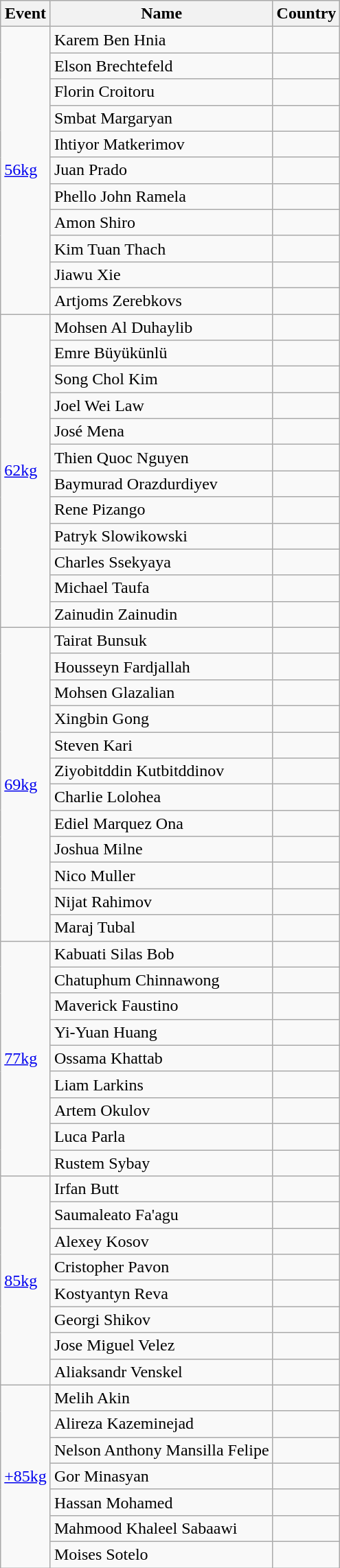<table class="wikitable sortable">
<tr>
<th>Event</th>
<th>Name</th>
<th>Country</th>
</tr>
<tr>
<td rowspan="11"><a href='#'>56kg</a></td>
<td>Karem Ben Hnia</td>
<td></td>
</tr>
<tr>
<td>Elson Brechtefeld</td>
<td></td>
</tr>
<tr>
<td>Florin Croitoru</td>
<td></td>
</tr>
<tr>
<td>Smbat Margaryan</td>
<td></td>
</tr>
<tr>
<td>Ihtiyor Matkerimov</td>
<td></td>
</tr>
<tr>
<td>Juan Prado</td>
<td></td>
</tr>
<tr>
<td>Phello John Ramela</td>
<td></td>
</tr>
<tr>
<td>Amon Shiro</td>
<td></td>
</tr>
<tr>
<td>Kim Tuan Thach</td>
<td></td>
</tr>
<tr>
<td>Jiawu Xie</td>
<td></td>
</tr>
<tr>
<td>Artjoms Zerebkovs</td>
<td></td>
</tr>
<tr>
<td rowspan="12"><a href='#'>62kg</a></td>
<td>Mohsen Al Duhaylib</td>
<td></td>
</tr>
<tr>
<td>Emre Büyükünlü</td>
<td></td>
</tr>
<tr>
<td>Song Chol Kim</td>
<td></td>
</tr>
<tr>
<td>Joel Wei Law</td>
<td></td>
</tr>
<tr>
<td>José Mena</td>
<td></td>
</tr>
<tr>
<td>Thien Quoc Nguyen</td>
<td></td>
</tr>
<tr>
<td>Baymurad Orazdurdiyev</td>
<td></td>
</tr>
<tr>
<td>Rene Pizango</td>
<td></td>
</tr>
<tr>
<td>Patryk Slowikowski</td>
<td></td>
</tr>
<tr>
<td>Charles Ssekyaya</td>
<td></td>
</tr>
<tr>
<td>Michael Taufa</td>
<td></td>
</tr>
<tr>
<td>Zainudin Zainudin</td>
<td></td>
</tr>
<tr>
<td rowspan="12"><a href='#'>69kg</a></td>
<td>Tairat Bunsuk</td>
<td></td>
</tr>
<tr>
<td>Housseyn Fardjallah</td>
<td></td>
</tr>
<tr>
<td>Mohsen Glazalian</td>
<td></td>
</tr>
<tr>
<td>Xingbin Gong</td>
<td></td>
</tr>
<tr>
<td>Steven Kari</td>
<td></td>
</tr>
<tr>
<td>Ziyobitddin Kutbitddinov</td>
<td></td>
</tr>
<tr>
<td>Charlie Lolohea</td>
<td></td>
</tr>
<tr>
<td>Ediel Marquez Ona</td>
<td></td>
</tr>
<tr>
<td>Joshua Milne</td>
<td></td>
</tr>
<tr>
<td>Nico Muller</td>
<td></td>
</tr>
<tr>
<td>Nijat Rahimov</td>
<td></td>
</tr>
<tr>
<td>Maraj Tubal</td>
<td></td>
</tr>
<tr>
<td rowspan="9"><a href='#'>77kg</a></td>
<td>Kabuati Silas Bob</td>
<td></td>
</tr>
<tr>
<td>Chatuphum Chinnawong</td>
<td></td>
</tr>
<tr>
<td>Maverick Faustino</td>
<td></td>
</tr>
<tr>
<td>Yi-Yuan Huang</td>
<td></td>
</tr>
<tr>
<td>Ossama Khattab</td>
<td></td>
</tr>
<tr>
<td>Liam Larkins</td>
<td></td>
</tr>
<tr>
<td>Artem Okulov</td>
<td></td>
</tr>
<tr>
<td>Luca Parla</td>
<td></td>
</tr>
<tr>
<td>Rustem Sybay</td>
<td></td>
</tr>
<tr>
<td rowspan="8"><a href='#'>85kg</a></td>
<td>Irfan Butt</td>
<td></td>
</tr>
<tr>
<td>Saumaleato Fa'agu</td>
<td></td>
</tr>
<tr>
<td>Alexey Kosov</td>
<td></td>
</tr>
<tr>
<td>Cristopher Pavon</td>
<td></td>
</tr>
<tr>
<td>Kostyantyn Reva</td>
<td></td>
</tr>
<tr>
<td>Georgi Shikov</td>
<td></td>
</tr>
<tr>
<td>Jose Miguel Velez</td>
<td></td>
</tr>
<tr>
<td>Aliaksandr Venskel</td>
<td></td>
</tr>
<tr>
<td rowspan="7"><a href='#'>+85kg</a></td>
<td>Melih Akin</td>
<td></td>
</tr>
<tr>
<td>Alireza Kazeminejad</td>
<td></td>
</tr>
<tr>
<td>Nelson Anthony Mansilla Felipe</td>
<td></td>
</tr>
<tr>
<td>Gor Minasyan</td>
<td></td>
</tr>
<tr>
<td>Hassan Mohamed</td>
<td></td>
</tr>
<tr>
<td>Mahmood Khaleel Sabaawi</td>
<td></td>
</tr>
<tr>
<td>Moises Sotelo</td>
<td></td>
</tr>
</table>
